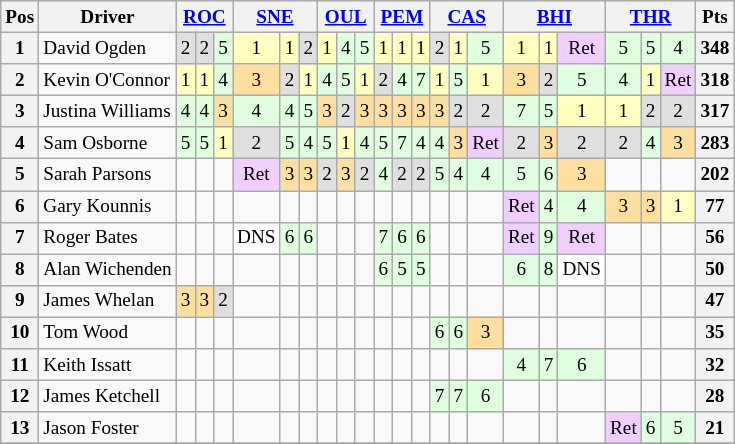<table class="wikitable" style="font-size: 80%; text-align: center;">
<tr valign="top">
<th valign="middle">Pos</th>
<th valign="middle">Driver</th>
<th colspan="3"><a href='#'>ROC</a></th>
<th colspan="3"><a href='#'>SNE</a></th>
<th colspan="3"><a href='#'>OUL</a></th>
<th colspan="3"><a href='#'>PEM</a></th>
<th colspan="3"><a href='#'>CAS</a></th>
<th colspan="3"><a href='#'>BHI</a></th>
<th colspan="3"><a href='#'>THR</a></th>
<th valign=middle>Pts</th>
</tr>
<tr>
<th>1</th>
<td align=left>David Ogden</td>
<td style="background:#dfdfdf;">2</td>
<td style="background:#dfdfdf;">2</td>
<td style="background:#dfffdf;">5</td>
<td style="background:#ffffbf;">1</td>
<td style="background:#ffffbf;">1</td>
<td style="background:#dfdfdf;">2</td>
<td style="background:#ffffbf;">1</td>
<td style="background:#dfffdf;">4</td>
<td style="background:#dfffdf;">5</td>
<td style="background:#ffffbf;">1</td>
<td style="background:#ffffbf;">1</td>
<td style="background:#ffffbf;">1</td>
<td style="background:#dfdfdf;">2</td>
<td style="background:#ffffbf;">1</td>
<td style="background:#dfffdf;">5</td>
<td style="background:#ffffbf;">1</td>
<td style="background:#ffffbf;">1</td>
<td style="background:#efcfff;">Ret</td>
<td style="background:#dfffdf;">5</td>
<td style="background:#dfffdf;">5</td>
<td style="background:#dfffdf;">4</td>
<th>348</th>
</tr>
<tr>
<th>2</th>
<td align=left>Kevin O'Connor</td>
<td style="background:#ffffbf;">1</td>
<td style="background:#ffffbf;">1</td>
<td style="background:#dfffdf;">4</td>
<td style="background:#ffdf9f;">3</td>
<td style="background:#dfdfdf;">2</td>
<td style="background:#ffffbf;">1</td>
<td style="background:#dfffdf;">4</td>
<td style="background:#dfffdf;">5</td>
<td style="background:#ffffbf;">1</td>
<td style="background:#dfdfdf;">2</td>
<td style="background:#dfffdf;">4</td>
<td style="background:#dfffdf;">7</td>
<td style="background:#ffffbf;">1</td>
<td style="background:#dfffdf;">5</td>
<td style="background:#ffffbf;">1</td>
<td style="background:#ffdf9f;">3</td>
<td style="background:#dfdfdf;">2</td>
<td style="background:#dfffdf;">5</td>
<td style="background:#dfffdf;">4</td>
<td style="background:#ffffbf;">1</td>
<td style="background:#efcfff;">Ret</td>
<th>318</th>
</tr>
<tr>
<th>3</th>
<td align=left>Justina Williams</td>
<td style="background:#dfffdf;">4</td>
<td style="background:#dfffdf;">4</td>
<td style="background:#ffdf9f;">3</td>
<td style="background:#dfffdf;">4</td>
<td style="background:#dfffdf;">4</td>
<td style="background:#dfffdf;">5</td>
<td style="background:#ffdf9f;">3</td>
<td style="background:#dfdfdf;">2</td>
<td style="background:#ffdf9f;">3</td>
<td style="background:#ffdf9f;">3</td>
<td style="background:#ffdf9f;">3</td>
<td style="background:#ffdf9f;">3</td>
<td style="background:#ffdf9f;">3</td>
<td style="background:#dfdfdf;">2</td>
<td style="background:#dfdfdf;">2</td>
<td style="background:#dfffdf;">7</td>
<td style="background:#dfffdf;">5</td>
<td style="background:#ffffbf;">1</td>
<td style="background:#ffffbf;">1</td>
<td style="background:#dfdfdf;">2</td>
<td style="background:#dfdfdf;">2</td>
<th>317</th>
</tr>
<tr>
<th>4</th>
<td align=left>Sam Osborne</td>
<td style="background:#dfffdf;">5</td>
<td style="background:#dfffdf;">5</td>
<td style="background:#ffffbf;">1</td>
<td style="background:#dfdfdf;">2</td>
<td style="background:#dfffdf;">5</td>
<td style="background:#dfffdf;">4</td>
<td style="background:#dfffdf;">5</td>
<td style="background:#ffffbf;">1</td>
<td style="background:#dfffdf;">4</td>
<td style="background:#dfffdf;">5</td>
<td style="background:#dfffdf;">7</td>
<td style="background:#dfffdf;">4</td>
<td style="background:#dfffdf;">4</td>
<td style="background:#ffdf9f;">3</td>
<td style="background:#efcfff;">Ret</td>
<td style="background:#dfdfdf;">2</td>
<td style="background:#ffdf9f;">3</td>
<td style="background:#dfdfdf;">2</td>
<td style="background:#dfdfdf;">2</td>
<td style="background:#dfffdf;">4</td>
<td style="background:#ffdf9f;">3</td>
<th>283</th>
</tr>
<tr>
<th>5</th>
<td align=left>Sarah Parsons</td>
<td></td>
<td></td>
<td></td>
<td style="background:#efcfff;">Ret</td>
<td style="background:#ffdf9f;">3</td>
<td style="background:#ffdf9f;">3</td>
<td style="background:#dfdfdf;">2</td>
<td style="background:#ffdf9f;">3</td>
<td style="background:#dfdfdf;">2</td>
<td style="background:#dfffdf;">4</td>
<td style="background:#dfdfdf;">2</td>
<td style="background:#dfdfdf;">2</td>
<td style="background:#dfffdf;">5</td>
<td style="background:#dfffdf;">4</td>
<td style="background:#dfffdf;">4</td>
<td style="background:#dfffdf;">5</td>
<td style="background:#dfffdf;">6</td>
<td style="background:#ffdf9f;">3</td>
<td></td>
<td></td>
<td></td>
<th>202</th>
</tr>
<tr>
<th>6</th>
<td align=left>Gary Kounnis</td>
<td></td>
<td></td>
<td></td>
<td></td>
<td></td>
<td></td>
<td></td>
<td></td>
<td></td>
<td></td>
<td></td>
<td></td>
<td></td>
<td></td>
<td></td>
<td style="background:#efcfff;">Ret</td>
<td style="background:#dfffdf;">4</td>
<td style="background:#dfffdf;">4</td>
<td style="background:#ffdf9f;">3</td>
<td style="background:#ffdf9f;">3</td>
<td style="background:#ffffbf;">1</td>
<th>77</th>
</tr>
<tr>
<th>7</th>
<td align=left>Roger Bates</td>
<td></td>
<td></td>
<td></td>
<td style="background:#ffffff;">DNS</td>
<td style="background:#dfffdf;">6</td>
<td style="background:#dfffdf;">6</td>
<td></td>
<td></td>
<td></td>
<td style="background:#dfffdf;">7</td>
<td style="background:#dfffdf;">6</td>
<td style="background:#dfffdf;">6</td>
<td></td>
<td></td>
<td></td>
<td style="background:#efcfff;">Ret</td>
<td style="background:#dfffdf;">9</td>
<td style="background:#efcfff;">Ret</td>
<td></td>
<td></td>
<td></td>
<th>56</th>
</tr>
<tr>
<th>8</th>
<td align=left>Alan Wichenden</td>
<td></td>
<td></td>
<td></td>
<td></td>
<td></td>
<td></td>
<td></td>
<td></td>
<td></td>
<td style="background:#dfffdf;">6</td>
<td style="background:#dfffdf;">5</td>
<td style="background:#dfffdf;">5</td>
<td></td>
<td></td>
<td></td>
<td style="background:#dfffdf;">6</td>
<td style="background:#dfffdf;">8</td>
<td style="background:#ffffff;">DNS</td>
<td></td>
<td></td>
<td></td>
<th>50</th>
</tr>
<tr>
<th>9</th>
<td align=left>James Whelan</td>
<td style="background:#ffdf9f;">3</td>
<td style="background:#ffdf9f;">3</td>
<td style="background:#dfdfdf;">2</td>
<td></td>
<td></td>
<td></td>
<td></td>
<td></td>
<td></td>
<td></td>
<td></td>
<td></td>
<td></td>
<td></td>
<td></td>
<td></td>
<td></td>
<td></td>
<td></td>
<td></td>
<td></td>
<th>47</th>
</tr>
<tr>
<th>10</th>
<td align=left>Tom Wood</td>
<td></td>
<td></td>
<td></td>
<td></td>
<td></td>
<td></td>
<td></td>
<td></td>
<td></td>
<td></td>
<td></td>
<td></td>
<td style="background:#dfffdf;">6</td>
<td style="background:#dfffdf;">6</td>
<td style="background:#ffdf9f;">3</td>
<td></td>
<td></td>
<td></td>
<td></td>
<td></td>
<td></td>
<th>35</th>
</tr>
<tr>
<th>11</th>
<td align=left>Keith Issatt</td>
<td></td>
<td></td>
<td></td>
<td></td>
<td></td>
<td></td>
<td></td>
<td></td>
<td></td>
<td></td>
<td></td>
<td></td>
<td></td>
<td></td>
<td></td>
<td style="background:#dfffdf;">4</td>
<td style="background:#dfffdf;">7</td>
<td style="background:#dfffdf;">6</td>
<td></td>
<td></td>
<td></td>
<th>32</th>
</tr>
<tr>
<th>12</th>
<td align=left>James Ketchell</td>
<td></td>
<td></td>
<td></td>
<td></td>
<td></td>
<td></td>
<td></td>
<td></td>
<td></td>
<td></td>
<td></td>
<td></td>
<td style="background:#dfffdf;">7</td>
<td style="background:#dfffdf;">7</td>
<td style="background:#dfffdf;">6</td>
<td></td>
<td></td>
<td></td>
<td></td>
<td></td>
<td></td>
<th>28</th>
</tr>
<tr>
<th>13</th>
<td align=left>Jason Foster</td>
<td></td>
<td></td>
<td></td>
<td></td>
<td></td>
<td></td>
<td></td>
<td></td>
<td></td>
<td></td>
<td></td>
<td></td>
<td></td>
<td></td>
<td></td>
<td></td>
<td></td>
<td></td>
<td style="background:#efcfff;">Ret</td>
<td style="background:#dfffdf;">6</td>
<td style="background:#dfffdf;">5</td>
<th>21</th>
</tr>
<tr>
</tr>
</table>
